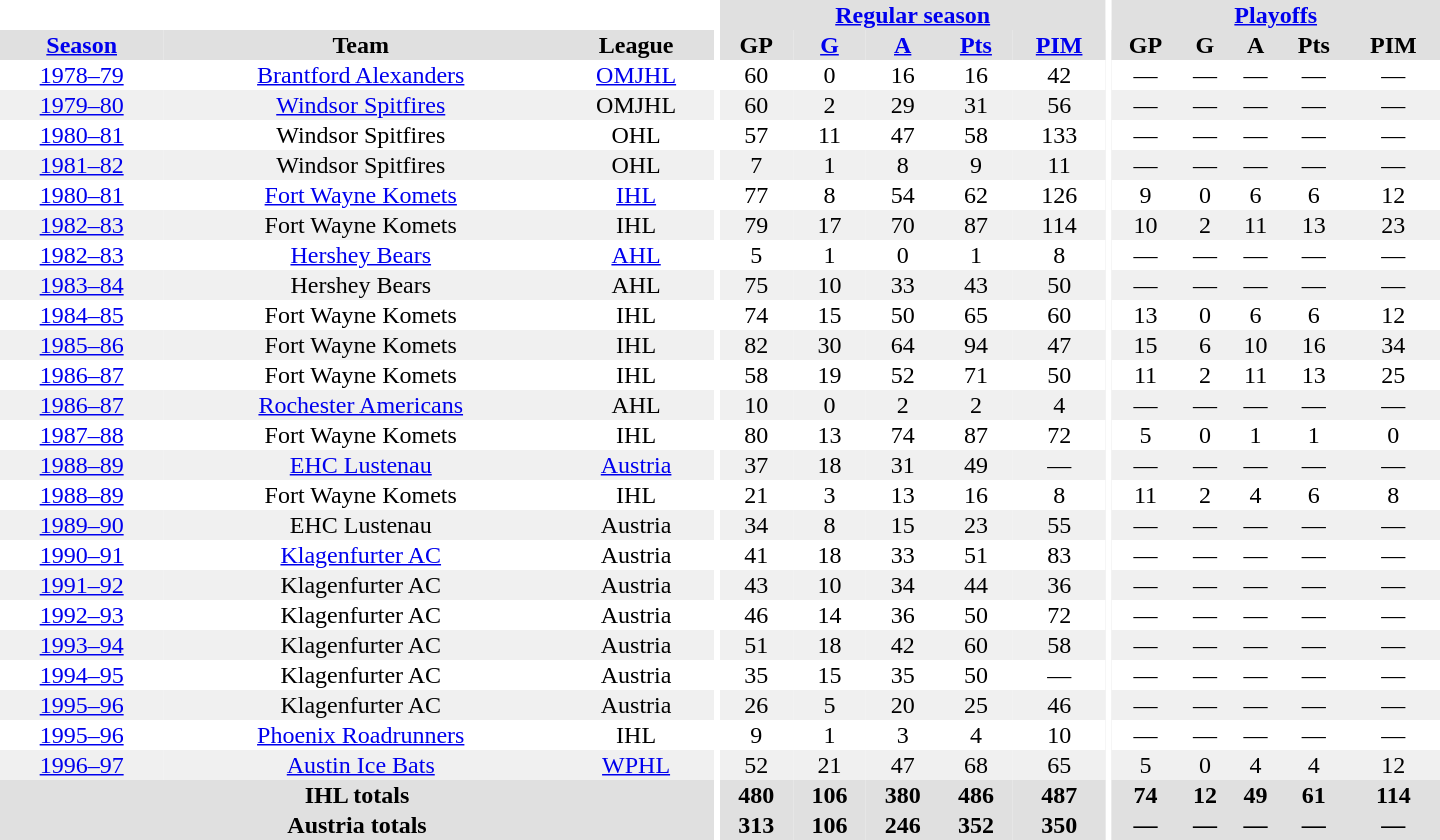<table border="0" cellpadding="1" cellspacing="0" style="text-align:center; width:60em">
<tr bgcolor="#e0e0e0">
<th colspan="3" bgcolor="#ffffff"></th>
<th rowspan="99" bgcolor="#ffffff"></th>
<th colspan="5"><a href='#'>Regular season</a></th>
<th rowspan="99" bgcolor="#ffffff"></th>
<th colspan="5"><a href='#'>Playoffs</a></th>
</tr>
<tr bgcolor="#e0e0e0">
<th><a href='#'>Season</a></th>
<th>Team</th>
<th>League</th>
<th>GP</th>
<th><a href='#'>G</a></th>
<th><a href='#'>A</a></th>
<th><a href='#'>Pts</a></th>
<th><a href='#'>PIM</a></th>
<th>GP</th>
<th>G</th>
<th>A</th>
<th>Pts</th>
<th>PIM</th>
</tr>
<tr>
<td><a href='#'>1978–79</a></td>
<td><a href='#'>Brantford Alexanders</a></td>
<td><a href='#'>OMJHL</a></td>
<td>60</td>
<td>0</td>
<td>16</td>
<td>16</td>
<td>42</td>
<td>—</td>
<td>—</td>
<td>—</td>
<td>—</td>
<td>—</td>
</tr>
<tr bgcolor="#f0f0f0">
<td><a href='#'>1979–80</a></td>
<td><a href='#'>Windsor Spitfires</a></td>
<td>OMJHL</td>
<td>60</td>
<td>2</td>
<td>29</td>
<td>31</td>
<td>56</td>
<td>—</td>
<td>—</td>
<td>—</td>
<td>—</td>
<td>—</td>
</tr>
<tr>
<td><a href='#'>1980–81</a></td>
<td>Windsor Spitfires</td>
<td>OHL</td>
<td>57</td>
<td>11</td>
<td>47</td>
<td>58</td>
<td>133</td>
<td>—</td>
<td>—</td>
<td>—</td>
<td>—</td>
<td>—</td>
</tr>
<tr bgcolor="#f0f0f0">
<td><a href='#'>1981–82</a></td>
<td>Windsor Spitfires</td>
<td>OHL</td>
<td>7</td>
<td>1</td>
<td>8</td>
<td>9</td>
<td>11</td>
<td>—</td>
<td>—</td>
<td>—</td>
<td>—</td>
<td>—</td>
</tr>
<tr>
<td><a href='#'>1980–81</a></td>
<td><a href='#'>Fort Wayne Komets</a></td>
<td><a href='#'>IHL</a></td>
<td>77</td>
<td>8</td>
<td>54</td>
<td>62</td>
<td>126</td>
<td>9</td>
<td>0</td>
<td>6</td>
<td>6</td>
<td>12</td>
</tr>
<tr bgcolor="#f0f0f0">
<td><a href='#'>1982–83</a></td>
<td>Fort Wayne Komets</td>
<td>IHL</td>
<td>79</td>
<td>17</td>
<td>70</td>
<td>87</td>
<td>114</td>
<td>10</td>
<td>2</td>
<td>11</td>
<td>13</td>
<td>23</td>
</tr>
<tr>
<td><a href='#'>1982–83</a></td>
<td><a href='#'>Hershey Bears</a></td>
<td><a href='#'>AHL</a></td>
<td>5</td>
<td>1</td>
<td>0</td>
<td>1</td>
<td>8</td>
<td>—</td>
<td>—</td>
<td>—</td>
<td>—</td>
<td>—</td>
</tr>
<tr bgcolor="#f0f0f0">
<td><a href='#'>1983–84</a></td>
<td>Hershey Bears</td>
<td>AHL</td>
<td>75</td>
<td>10</td>
<td>33</td>
<td>43</td>
<td>50</td>
<td>—</td>
<td>—</td>
<td>—</td>
<td>—</td>
<td>—</td>
</tr>
<tr>
<td><a href='#'>1984–85</a></td>
<td>Fort Wayne Komets</td>
<td>IHL</td>
<td>74</td>
<td>15</td>
<td>50</td>
<td>65</td>
<td>60</td>
<td>13</td>
<td>0</td>
<td>6</td>
<td>6</td>
<td>12</td>
</tr>
<tr bgcolor="#f0f0f0">
<td><a href='#'>1985–86</a></td>
<td>Fort Wayne Komets</td>
<td>IHL</td>
<td>82</td>
<td>30</td>
<td>64</td>
<td>94</td>
<td>47</td>
<td>15</td>
<td>6</td>
<td>10</td>
<td>16</td>
<td>34</td>
</tr>
<tr>
<td><a href='#'>1986–87</a></td>
<td>Fort Wayne Komets</td>
<td>IHL</td>
<td>58</td>
<td>19</td>
<td>52</td>
<td>71</td>
<td>50</td>
<td>11</td>
<td>2</td>
<td>11</td>
<td>13</td>
<td>25</td>
</tr>
<tr bgcolor="#f0f0f0">
<td><a href='#'>1986–87</a></td>
<td><a href='#'>Rochester Americans</a></td>
<td>AHL</td>
<td>10</td>
<td>0</td>
<td>2</td>
<td>2</td>
<td>4</td>
<td>—</td>
<td>—</td>
<td>—</td>
<td>—</td>
<td>—</td>
</tr>
<tr>
<td><a href='#'>1987–88</a></td>
<td>Fort Wayne Komets</td>
<td>IHL</td>
<td>80</td>
<td>13</td>
<td>74</td>
<td>87</td>
<td>72</td>
<td>5</td>
<td>0</td>
<td>1</td>
<td>1</td>
<td>0</td>
</tr>
<tr bgcolor="#f0f0f0">
<td><a href='#'>1988–89</a></td>
<td><a href='#'>EHC Lustenau</a></td>
<td><a href='#'>Austria</a></td>
<td>37</td>
<td>18</td>
<td>31</td>
<td>49</td>
<td>—</td>
<td>—</td>
<td>—</td>
<td>—</td>
<td>—</td>
<td>—</td>
</tr>
<tr>
<td><a href='#'>1988–89</a></td>
<td>Fort Wayne Komets</td>
<td>IHL</td>
<td>21</td>
<td>3</td>
<td>13</td>
<td>16</td>
<td>8</td>
<td>11</td>
<td>2</td>
<td>4</td>
<td>6</td>
<td>8</td>
</tr>
<tr bgcolor="#f0f0f0">
<td><a href='#'>1989–90</a></td>
<td>EHC Lustenau</td>
<td>Austria</td>
<td>34</td>
<td>8</td>
<td>15</td>
<td>23</td>
<td>55</td>
<td>—</td>
<td>—</td>
<td>—</td>
<td>—</td>
<td>—</td>
</tr>
<tr>
<td><a href='#'>1990–91</a></td>
<td><a href='#'>Klagenfurter AC</a></td>
<td>Austria</td>
<td>41</td>
<td>18</td>
<td>33</td>
<td>51</td>
<td>83</td>
<td>—</td>
<td>—</td>
<td>—</td>
<td>—</td>
<td>—</td>
</tr>
<tr bgcolor="#f0f0f0">
<td><a href='#'>1991–92</a></td>
<td>Klagenfurter AC</td>
<td>Austria</td>
<td>43</td>
<td>10</td>
<td>34</td>
<td>44</td>
<td>36</td>
<td>—</td>
<td>—</td>
<td>—</td>
<td>—</td>
<td>—</td>
</tr>
<tr>
<td><a href='#'>1992–93</a></td>
<td>Klagenfurter AC</td>
<td>Austria</td>
<td>46</td>
<td>14</td>
<td>36</td>
<td>50</td>
<td>72</td>
<td>—</td>
<td>—</td>
<td>—</td>
<td>—</td>
<td>—</td>
</tr>
<tr bgcolor="#f0f0f0">
<td><a href='#'>1993–94</a></td>
<td>Klagenfurter AC</td>
<td>Austria</td>
<td>51</td>
<td>18</td>
<td>42</td>
<td>60</td>
<td>58</td>
<td>—</td>
<td>—</td>
<td>—</td>
<td>—</td>
<td>—</td>
</tr>
<tr>
<td><a href='#'>1994–95</a></td>
<td>Klagenfurter AC</td>
<td>Austria</td>
<td>35</td>
<td>15</td>
<td>35</td>
<td>50</td>
<td>—</td>
<td>—</td>
<td>—</td>
<td>—</td>
<td>—</td>
<td>—</td>
</tr>
<tr bgcolor="#f0f0f0">
<td><a href='#'>1995–96</a></td>
<td>Klagenfurter AC</td>
<td>Austria</td>
<td>26</td>
<td>5</td>
<td>20</td>
<td>25</td>
<td>46</td>
<td>—</td>
<td>—</td>
<td>—</td>
<td>—</td>
<td>—</td>
</tr>
<tr>
<td><a href='#'>1995–96</a></td>
<td><a href='#'>Phoenix Roadrunners</a></td>
<td>IHL</td>
<td>9</td>
<td>1</td>
<td>3</td>
<td>4</td>
<td>10</td>
<td>—</td>
<td>—</td>
<td>—</td>
<td>—</td>
<td>—</td>
</tr>
<tr bgcolor="#f0f0f0">
<td><a href='#'>1996–97</a></td>
<td><a href='#'>Austin Ice Bats</a></td>
<td><a href='#'>WPHL</a></td>
<td>52</td>
<td>21</td>
<td>47</td>
<td>68</td>
<td>65</td>
<td>5</td>
<td>0</td>
<td>4</td>
<td>4</td>
<td>12</td>
</tr>
<tr>
</tr>
<tr ALIGN="center" bgcolor="#e0e0e0">
<th colspan="3">IHL totals</th>
<th ALIGN="center">480</th>
<th ALIGN="center">106</th>
<th ALIGN="center">380</th>
<th ALIGN="center">486</th>
<th ALIGN="center">487</th>
<th ALIGN="center">74</th>
<th ALIGN="center">12</th>
<th ALIGN="center">49</th>
<th ALIGN="center">61</th>
<th ALIGN="center">114</th>
</tr>
<tr>
</tr>
<tr ALIGN="center" bgcolor="#e0e0e0">
<th colspan="3">Austria totals</th>
<th ALIGN="center">313</th>
<th ALIGN="center">106</th>
<th ALIGN="center">246</th>
<th ALIGN="center">352</th>
<th ALIGN="center">350</th>
<th ALIGN="center">—</th>
<th ALIGN="center">—</th>
<th ALIGN="center">—</th>
<th ALIGN="center">—</th>
<th ALIGN="center">—</th>
</tr>
</table>
